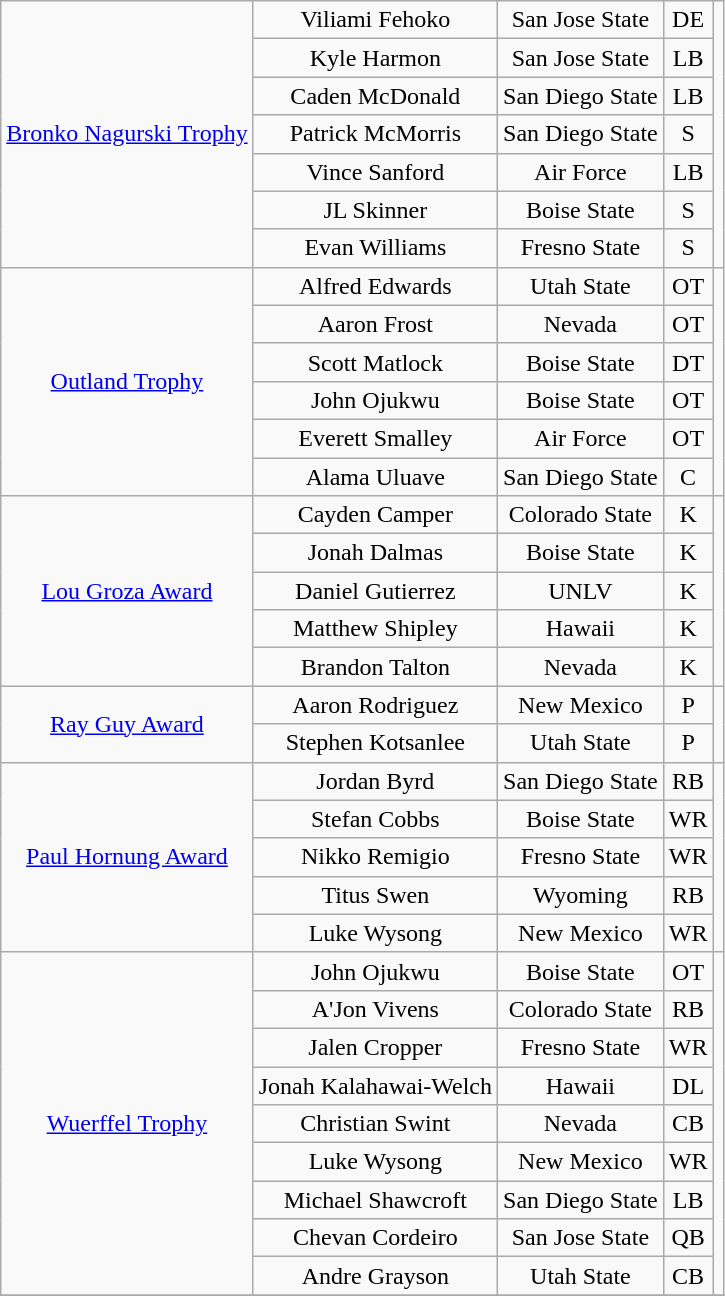<table class="wikitable" style="text-align:center;">
<tr>
<td rowspan=7><a href='#'>Bronko Nagurski Trophy</a></td>
<td>Viliami Fehoko</td>
<td>San Jose State</td>
<td>DE</td>
<td rowspan=7></td>
</tr>
<tr>
<td>Kyle Harmon</td>
<td>San Jose State</td>
<td>LB</td>
</tr>
<tr>
<td>Caden McDonald</td>
<td>San Diego State</td>
<td>LB</td>
</tr>
<tr>
<td>Patrick McMorris</td>
<td>San Diego State</td>
<td>S</td>
</tr>
<tr>
<td>Vince Sanford</td>
<td>Air Force</td>
<td>LB</td>
</tr>
<tr>
<td>JL Skinner</td>
<td>Boise State</td>
<td>S</td>
</tr>
<tr>
<td>Evan Williams</td>
<td>Fresno State</td>
<td>S</td>
</tr>
<tr>
<td rowspan=6><a href='#'>Outland Trophy</a></td>
<td>Alfred Edwards</td>
<td>Utah State</td>
<td>OT</td>
<td rowspan=6></td>
</tr>
<tr>
<td>Aaron Frost</td>
<td>Nevada</td>
<td>OT</td>
</tr>
<tr>
<td>Scott Matlock</td>
<td>Boise State</td>
<td>DT</td>
</tr>
<tr>
<td>John Ojukwu</td>
<td>Boise State</td>
<td>OT</td>
</tr>
<tr>
<td>Everett Smalley</td>
<td>Air Force</td>
<td>OT</td>
</tr>
<tr>
<td>Alama Uluave</td>
<td>San Diego State</td>
<td>C</td>
</tr>
<tr>
<td rowspan=5><a href='#'>Lou Groza Award</a></td>
<td>Cayden Camper</td>
<td>Colorado State</td>
<td>K</td>
<td rowspan=5></td>
</tr>
<tr>
<td>Jonah Dalmas</td>
<td>Boise State</td>
<td>K</td>
</tr>
<tr>
<td>Daniel Gutierrez</td>
<td>UNLV</td>
<td>K</td>
</tr>
<tr>
<td>Matthew Shipley</td>
<td>Hawaii</td>
<td>K</td>
</tr>
<tr>
<td>Brandon Talton</td>
<td>Nevada</td>
<td>K</td>
</tr>
<tr>
<td rowspan=2><a href='#'>Ray Guy Award</a></td>
<td>Aaron Rodriguez</td>
<td>New Mexico</td>
<td>P</td>
<td rowspan=2></td>
</tr>
<tr>
<td>Stephen Kotsanlee</td>
<td>Utah State</td>
<td>P</td>
</tr>
<tr>
<td rowspan=5><a href='#'>Paul Hornung Award</a></td>
<td>Jordan Byrd</td>
<td>San Diego State</td>
<td>RB</td>
<td rowspan=5></td>
</tr>
<tr>
<td>Stefan Cobbs</td>
<td>Boise State</td>
<td>WR</td>
</tr>
<tr>
<td>Nikko Remigio</td>
<td>Fresno State</td>
<td>WR</td>
</tr>
<tr>
<td>Titus Swen</td>
<td>Wyoming</td>
<td>RB</td>
</tr>
<tr>
<td>Luke Wysong</td>
<td>New Mexico</td>
<td>WR</td>
</tr>
<tr>
<td rowspan=9><a href='#'>Wuerffel Trophy</a></td>
<td>John Ojukwu</td>
<td>Boise State</td>
<td>OT</td>
<td rowspan=9></td>
</tr>
<tr>
<td>A'Jon Vivens</td>
<td>Colorado State</td>
<td>RB</td>
</tr>
<tr>
<td>Jalen Cropper</td>
<td>Fresno State</td>
<td>WR</td>
</tr>
<tr>
<td>Jonah Kalahawai-Welch</td>
<td>Hawaii</td>
<td>DL</td>
</tr>
<tr>
<td>Christian Swint</td>
<td>Nevada</td>
<td>CB</td>
</tr>
<tr>
<td>Luke Wysong</td>
<td>New Mexico</td>
<td>WR</td>
</tr>
<tr>
<td>Michael Shawcroft</td>
<td>San Diego State</td>
<td>LB</td>
</tr>
<tr>
<td>Chevan Cordeiro</td>
<td>San Jose State</td>
<td>QB</td>
</tr>
<tr>
<td>Andre Grayson</td>
<td>Utah State</td>
<td>CB</td>
</tr>
<tr>
</tr>
</table>
